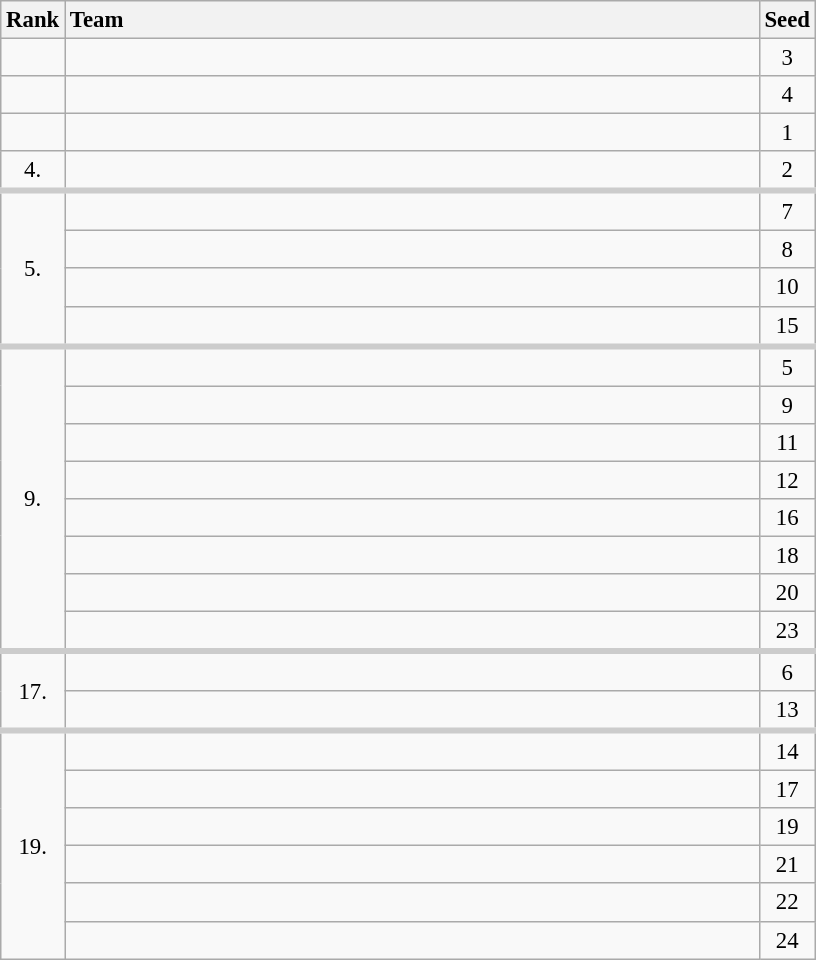<table class="wikitable" style="font-size:95%;">
<tr>
<th>Rank</th>
<th style="text-align: left; width: 30em">Team</th>
<th>Seed</th>
</tr>
<tr>
<td align="center"></td>
<td></td>
<td align="center">3</td>
</tr>
<tr>
<td align="center"></td>
<td></td>
<td align="center">4</td>
</tr>
<tr>
<td align="center"></td>
<td></td>
<td align="center">1</td>
</tr>
<tr style="border-bottom: 4px solid #cccccc;">
<td align="center">4.</td>
<td></td>
<td align="center">2</td>
</tr>
<tr>
<td rowspan=4 align="center">5.</td>
<td></td>
<td align="center">7</td>
</tr>
<tr>
<td></td>
<td align="center">8</td>
</tr>
<tr>
<td></td>
<td align="center">10</td>
</tr>
<tr style="border-bottom: 4px solid #cccccc;">
<td></td>
<td align="center">15</td>
</tr>
<tr>
<td rowspan=8 align="center">9.</td>
<td></td>
<td align="center">5</td>
</tr>
<tr>
<td></td>
<td align="center">9</td>
</tr>
<tr>
<td></td>
<td align="center">11</td>
</tr>
<tr>
<td></td>
<td align="center">12</td>
</tr>
<tr>
<td></td>
<td align="center">16</td>
</tr>
<tr>
<td></td>
<td align="center">18</td>
</tr>
<tr>
<td></td>
<td align="center">20</td>
</tr>
<tr style="border-bottom: 4px solid #cccccc;">
<td></td>
<td align="center">23</td>
</tr>
<tr>
<td rowspan=2 align="center">17.</td>
<td></td>
<td align="center">6</td>
</tr>
<tr style="border-bottom: 4px solid #cccccc;">
<td></td>
<td align="center">13</td>
</tr>
<tr>
<td rowspan=6 align="center">19.</td>
<td></td>
<td align="center">14</td>
</tr>
<tr>
<td></td>
<td align="center">17</td>
</tr>
<tr>
<td></td>
<td align="center">19</td>
</tr>
<tr>
<td></td>
<td align="center">21</td>
</tr>
<tr>
<td></td>
<td align="center">22</td>
</tr>
<tr>
<td></td>
<td align="center">24</td>
</tr>
</table>
